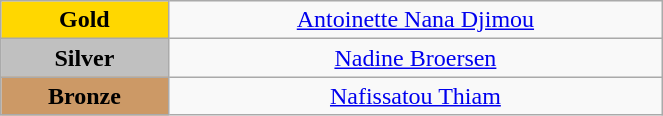<table class="wikitable" style=" text-align:center; " width="35%">
<tr>
<td bgcolor="gold"><strong>Gold</strong></td>
<td><a href='#'>Antoinette Nana Djimou</a><br><small><em></em></small></td>
</tr>
<tr>
<td bgcolor="silver"><strong>Silver</strong></td>
<td><a href='#'>Nadine Broersen</a><br><small><em></em></small></td>
</tr>
<tr>
<td bgcolor="CC9966"><strong>Bronze</strong></td>
<td><a href='#'>Nafissatou Thiam</a><br><small><em></em></small></td>
</tr>
</table>
